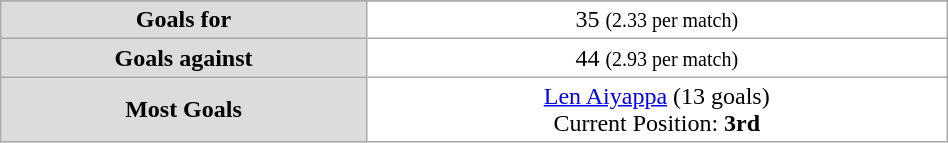<table class="wikitable" style="width:50%;text-align:center">
<tr>
</tr>
<tr>
<td style="background:gainsboro;"><strong>Goals for</strong></td>
<td style="background:white;">35 <small>(2.33 per match)</small></td>
</tr>
<tr>
<td style="background:gainsboro;"><strong>Goals against</strong></td>
<td style="background:white;">44 <small>(2.93 per match)</small></td>
</tr>
<tr>
<td style="background:gainsboro;"><strong>Most Goals</strong></td>
<td style="background:white;"> <a href='#'>Len Aiyappa</a> (13 goals) <br> Current Position: <strong>3rd</strong></td>
</tr>
</table>
